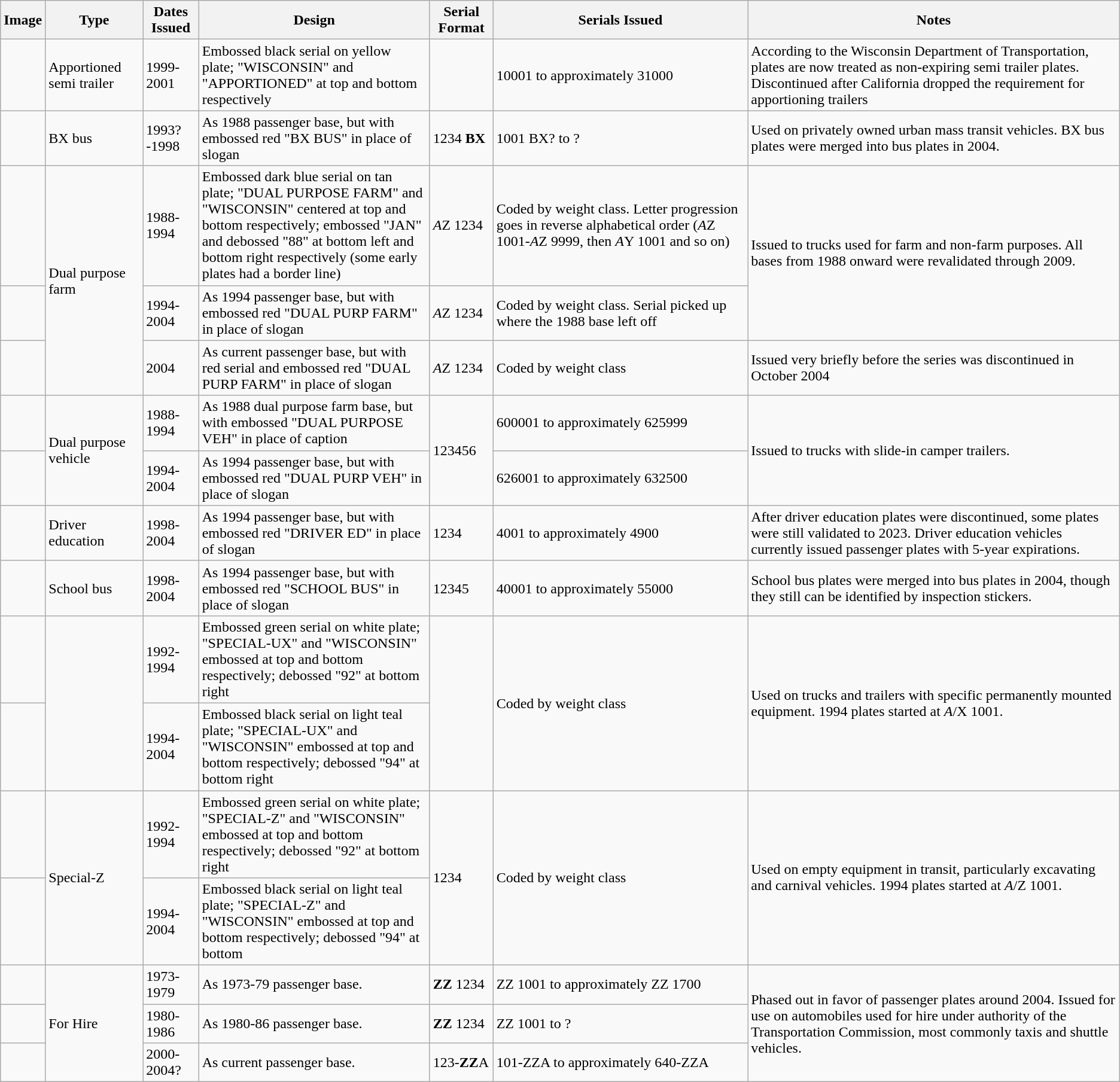<table class="wikitable">
<tr>
<th>Image</th>
<th>Type</th>
<th>Dates Issued</th>
<th style="width:250px;">Design</th>
<th>Serial Format</th>
<th>Serials Issued</th>
<th>Notes</th>
</tr>
<tr>
<td></td>
<td>Apportioned semi trailer</td>
<td>1999-2001</td>
<td>Embossed black serial on yellow plate; "WISCONSIN" and "APPORTIONED" at top and bottom respectively</td>
<td></td>
<td>10001 to approximately 31000</td>
<td>According to the Wisconsin Department of Transportation, plates are now treated as non-expiring semi trailer plates. Discontinued after California dropped the requirement for apportioning trailers </td>
</tr>
<tr>
<td></td>
<td>BX bus</td>
<td>1993?-1998</td>
<td>As 1988 passenger base, but with embossed red "BX BUS" in place of slogan</td>
<td>1234 <strong>BX</strong></td>
<td>1001 BX? to ?</td>
<td>Used on privately owned urban mass transit vehicles. BX bus plates were merged into bus plates in 2004.</td>
</tr>
<tr>
<td></td>
<td rowspan="3">Dual purpose farm</td>
<td>1988-1994</td>
<td>Embossed dark blue serial on tan plate; "DUAL PURPOSE FARM" and "WISCONSIN" centered at top and bottom respectively; embossed "JAN" and debossed "88" at bottom left and bottom right respectively (some early plates had a border line)</td>
<td><em>A</em>Z 1234</td>
<td>Coded by weight class. Letter progression goes in reverse alphabetical order (<em>A</em>Z 1001-<em>A</em>Z 9999, then <em>A</em>Y 1001 and so on)</td>
<td rowspan="2">Issued to trucks used for farm and non-farm purposes. All bases from 1988 onward were revalidated through 2009.</td>
</tr>
<tr>
<td></td>
<td>1994-2004</td>
<td>As 1994 passenger base, but with embossed red "DUAL PURP FARM" in place of slogan</td>
<td><em>A</em>Z 1234</td>
<td>Coded by weight class. Serial picked up where the 1988 base left off</td>
</tr>
<tr>
<td></td>
<td>2004</td>
<td>As current passenger base, but with red serial and embossed red "DUAL PURP FARM" in place of slogan</td>
<td><em>A</em>Z 1234</td>
<td>Coded by weight class</td>
<td>Issued very briefly before the series was discontinued in October 2004</td>
</tr>
<tr>
<td></td>
<td rowspan="2">Dual purpose vehicle</td>
<td>1988-1994</td>
<td>As 1988 dual purpose farm base, but with embossed "DUAL PURPOSE VEH" in place of caption</td>
<td rowspan="2">123456</td>
<td>600001 to approximately 625999</td>
<td rowspan="2">Issued to trucks with slide-in camper trailers.</td>
</tr>
<tr>
<td></td>
<td>1994-2004</td>
<td>As 1994 passenger base, but with embossed red "DUAL PURP VEH" in place of slogan</td>
<td>626001 to approximately 632500</td>
</tr>
<tr>
<td></td>
<td>Driver education</td>
<td>1998-2004</td>
<td>As 1994 passenger base, but with embossed red "DRIVER ED" in place of slogan</td>
<td>1234 </td>
<td>4001  to approximately 4900 </td>
<td>After driver education plates were discontinued, some plates were still validated to 2023. Driver education vehicles currently issued passenger plates with 5-year expirations.</td>
</tr>
<tr>
<td></td>
<td>School bus</td>
<td>1998-2004</td>
<td>As 1994 passenger base, but with embossed red "SCHOOL BUS" in place of slogan</td>
<td>12345</td>
<td>40001 to approximately 55000</td>
<td>School bus plates were merged into bus plates in 2004, though they still can be identified by inspection stickers.</td>
</tr>
<tr>
<td></td>
<td rowspan="2"></td>
<td>1992-1994</td>
<td>Embossed green serial on white plate; "SPECIAL-UX" and "WISCONSIN" embossed at top and bottom respectively; debossed "92" at bottom right</td>
<td rowspan="2"></td>
<td rowspan="2">Coded by weight class</td>
<td rowspan="2">Used on trucks and trailers with specific permanently mounted equipment. 1994 plates started at <em>A</em>/X 1001.</td>
</tr>
<tr>
<td></td>
<td>1994-2004</td>
<td>Embossed black serial on light teal plate; "SPECIAL-UX" and "WISCONSIN" embossed at top and bottom respectively; debossed "94" at bottom right</td>
</tr>
<tr>
<td></td>
<td rowspan="2">Special-Z</td>
<td>1992-1994</td>
<td>Embossed green serial on white plate; "SPECIAL-Z" and "WISCONSIN" embossed at top and bottom respectively; debossed "92" at bottom right</td>
<td rowspan="2"> 1234</td>
<td rowspan="2">Coded by weight class</td>
<td rowspan="2">Used on empty equipment in transit, particularly excavating and carnival vehicles. 1994 plates started at <em>A</em>/Z 1001.</td>
</tr>
<tr>
<td></td>
<td>1994-2004</td>
<td>Embossed black serial on light teal plate; "SPECIAL-Z" and "WISCONSIN" embossed at top and bottom respectively; debossed "94" at bottom</td>
</tr>
<tr>
<td></td>
<td rowspan="3">For Hire</td>
<td>1973-1979</td>
<td>As 1973-79 passenger base.</td>
<td><strong>ZZ</strong> 1234</td>
<td>ZZ 1001 to approximately ZZ 1700</td>
<td rowspan="3">Phased out in favor of passenger plates around 2004. Issued for use on automobiles used for hire under authority of the Transportation Commission, most commonly taxis and shuttle vehicles.</td>
</tr>
<tr>
<td></td>
<td>1980-1986</td>
<td>As 1980-86 passenger base.</td>
<td><strong>ZZ</strong> 1234</td>
<td>ZZ 1001 to ?</td>
</tr>
<tr>
<td></td>
<td>2000-2004?</td>
<td>As current passenger base.</td>
<td>123-<strong>ZZ</strong>A</td>
<td>101-ZZA to approximately 640-ZZA</td>
</tr>
</table>
